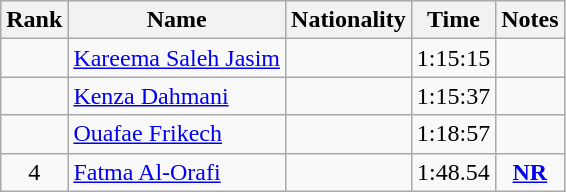<table class="wikitable sortable" style="text-align:center">
<tr>
<th>Rank</th>
<th>Name</th>
<th>Nationality</th>
<th>Time</th>
<th>Notes</th>
</tr>
<tr>
<td></td>
<td align=left><a href='#'>Kareema Saleh Jasim</a></td>
<td align=left></td>
<td>1:15:15</td>
<td></td>
</tr>
<tr>
<td></td>
<td align=left><a href='#'>Kenza Dahmani</a></td>
<td align=left></td>
<td>1:15:37</td>
<td></td>
</tr>
<tr>
<td></td>
<td align=left><a href='#'>Ouafae Frikech</a></td>
<td align=left></td>
<td>1:18:57</td>
<td></td>
</tr>
<tr>
<td>4</td>
<td align=left><a href='#'>Fatma Al-Orafi</a></td>
<td align=left></td>
<td>1:48.54</td>
<td><strong><a href='#'>NR</a></strong></td>
</tr>
</table>
